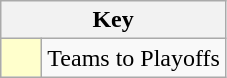<table class="wikitable" style="text-align: center;">
<tr>
<th colspan=2>Key</th>
</tr>
<tr>
<td style="background:#ffffcc; width:20px;"></td>
<td align=left>Teams to Playoffs</td>
</tr>
</table>
